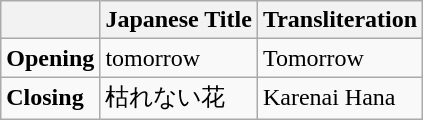<table class="wikitable">
<tr>
<th></th>
<th>Japanese Title</th>
<th>Transliteration</th>
</tr>
<tr>
<td><strong>Opening</strong></td>
<td>tomorrow</td>
<td>Tomorrow</td>
</tr>
<tr>
<td><strong>Closing</strong></td>
<td>枯れない花</td>
<td>Karenai Hana</td>
</tr>
</table>
